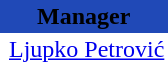<table class="toccolours" border="0" cellpadding="2" cellspacing="0" align="left" style="margin:0.5em;">
<tr>
<th colspan="2" align="center" bgcolor="#2049B7"><span>Manager</span></th>
</tr>
<tr>
<td></td>
<td> <a href='#'>Ljupko Petrović</a></td>
</tr>
</table>
